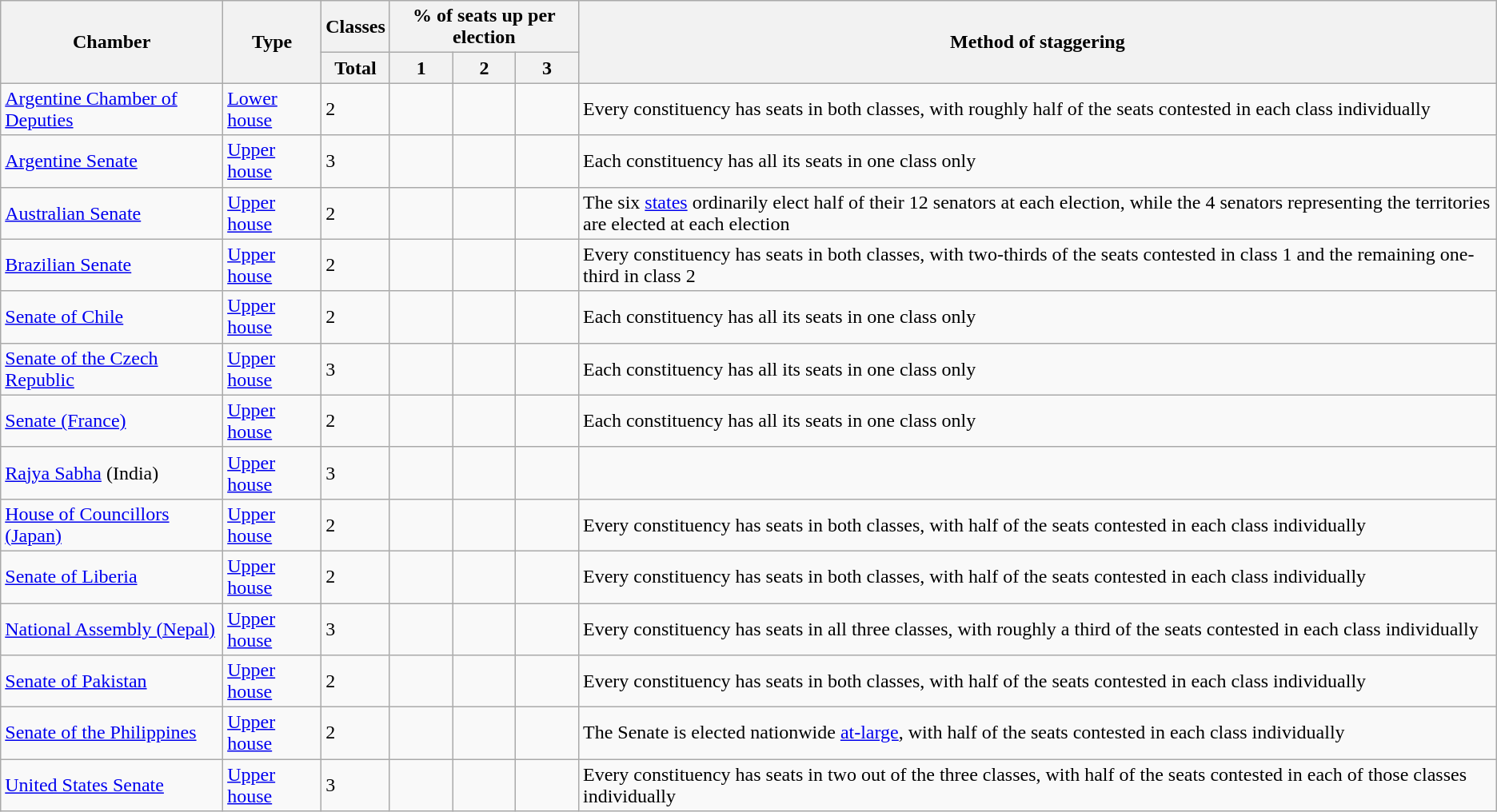<table class="wikitable">
<tr>
<th rowspan="2">Chamber</th>
<th rowspan="2">Type</th>
<th>Classes</th>
<th colspan="3">% of seats up per election</th>
<th rowspan="2">Method of staggering</th>
</tr>
<tr>
<th>Total</th>
<th>1</th>
<th>2</th>
<th>3</th>
</tr>
<tr>
<td><a href='#'>Argentine Chamber of Deputies</a></td>
<td><a href='#'>Lower house</a></td>
<td>2</td>
<td></td>
<td></td>
<td></td>
<td>Every constituency has seats in both classes, with roughly half of the seats contested in each class individually</td>
</tr>
<tr>
<td><a href='#'>Argentine Senate</a></td>
<td><a href='#'>Upper house</a></td>
<td>3</td>
<td></td>
<td></td>
<td></td>
<td>Each constituency has all its seats in one class only</td>
</tr>
<tr>
<td><a href='#'>Australian Senate</a></td>
<td><a href='#'>Upper house</a></td>
<td>2</td>
<td></td>
<td></td>
<td></td>
<td>The six <a href='#'>states</a> ordinarily elect half of their 12 senators at each election, while the 4 senators representing the territories are elected at each election</td>
</tr>
<tr>
<td><a href='#'>Brazilian Senate</a></td>
<td><a href='#'>Upper house</a></td>
<td>2</td>
<td></td>
<td></td>
<td></td>
<td>Every constituency has seats in both classes, with two-thirds of the seats contested in class 1 and the remaining one-third in class 2</td>
</tr>
<tr>
<td><a href='#'>Senate of Chile</a></td>
<td><a href='#'>Upper house</a></td>
<td>2</td>
<td></td>
<td></td>
<td></td>
<td>Each constituency has all its seats in one class only</td>
</tr>
<tr>
<td><a href='#'>Senate of the Czech Republic</a></td>
<td><a href='#'>Upper house</a></td>
<td>3</td>
<td></td>
<td></td>
<td></td>
<td>Each constituency has all its seats in one class only</td>
</tr>
<tr>
<td><a href='#'>Senate (France)</a></td>
<td><a href='#'>Upper house</a></td>
<td>2</td>
<td></td>
<td></td>
<td></td>
<td>Each constituency has all its seats in one class only</td>
</tr>
<tr>
<td><a href='#'>Rajya Sabha</a> (India)</td>
<td><a href='#'>Upper house</a></td>
<td>3</td>
<td></td>
<td></td>
<td></td>
<td></td>
</tr>
<tr>
<td><a href='#'>House of Councillors (Japan)</a></td>
<td><a href='#'>Upper house</a></td>
<td>2</td>
<td></td>
<td></td>
<td></td>
<td>Every constituency has seats in both classes, with half of the seats contested in each class individually</td>
</tr>
<tr>
<td><a href='#'>Senate of Liberia</a></td>
<td><a href='#'>Upper house</a></td>
<td>2</td>
<td></td>
<td></td>
<td></td>
<td>Every constituency has seats in both classes, with half of the seats contested in each class individually</td>
</tr>
<tr>
<td><a href='#'>National Assembly (Nepal)</a></td>
<td><a href='#'>Upper house</a></td>
<td>3</td>
<td></td>
<td></td>
<td></td>
<td>Every constituency has seats in all three classes, with roughly a third of the seats contested in each class individually</td>
</tr>
<tr>
<td><a href='#'>Senate of Pakistan</a></td>
<td><a href='#'>Upper house</a></td>
<td>2</td>
<td></td>
<td></td>
<td></td>
<td>Every constituency has seats in both classes, with half of the seats contested in each class individually</td>
</tr>
<tr>
<td><a href='#'>Senate of the Philippines</a></td>
<td><a href='#'>Upper house</a></td>
<td>2</td>
<td></td>
<td></td>
<td></td>
<td>The Senate is elected nationwide <a href='#'>at-large</a>, with half of the seats contested in each class individually</td>
</tr>
<tr>
<td><a href='#'>United States Senate</a></td>
<td><a href='#'>Upper house</a></td>
<td>3</td>
<td></td>
<td></td>
<td></td>
<td>Every constituency has seats in two out of the three classes, with half of the seats contested in each of those classes individually</td>
</tr>
</table>
